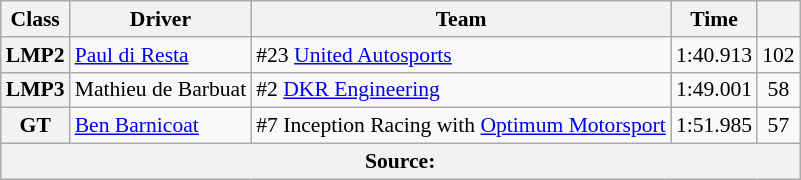<table class="wikitable" style="font-size: 90%;">
<tr>
<th>Class</th>
<th>Driver</th>
<th>Team</th>
<th>Time</th>
<th></th>
</tr>
<tr>
<th>LMP2</th>
<td> <a href='#'>Paul di Resta</a></td>
<td> #23 <a href='#'>United Autosports</a></td>
<td>1:40.913</td>
<td align="center">102</td>
</tr>
<tr>
<th>LMP3</th>
<td> Mathieu de Barbuat</td>
<td> #2 <a href='#'>DKR Engineering</a></td>
<td>1:49.001</td>
<td align="center">58</td>
</tr>
<tr>
<th>GT</th>
<td> <a href='#'>Ben Barnicoat</a></td>
<td> #7 Inception Racing with <a href='#'>Optimum Motorsport</a></td>
<td>1:51.985</td>
<td align="center">57</td>
</tr>
<tr>
<th colspan="5">Source:</th>
</tr>
</table>
